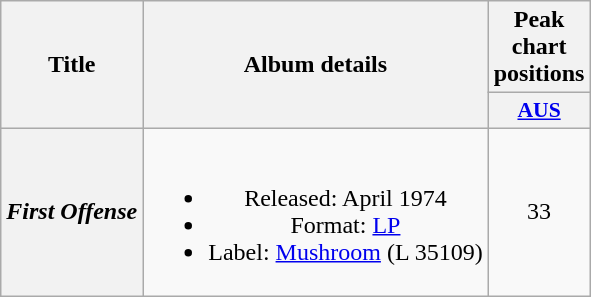<table class="wikitable plainrowheaders" style="text-align:center">
<tr>
<th scope="col" rowspan="2">Title</th>
<th scope="col" rowspan="2">Album details</th>
<th scope="col" colspan="1">Peak chart positions</th>
</tr>
<tr>
<th scope="col" style="width:3em; font-size:90%"><a href='#'>AUS</a><br></th>
</tr>
<tr>
<th scope="row"><em>First Offense</em></th>
<td><br><ul><li>Released: April 1974</li><li>Format: <a href='#'>LP</a></li><li>Label: <a href='#'>Mushroom</a> (L 35109)</li></ul></td>
<td>33</td>
</tr>
</table>
